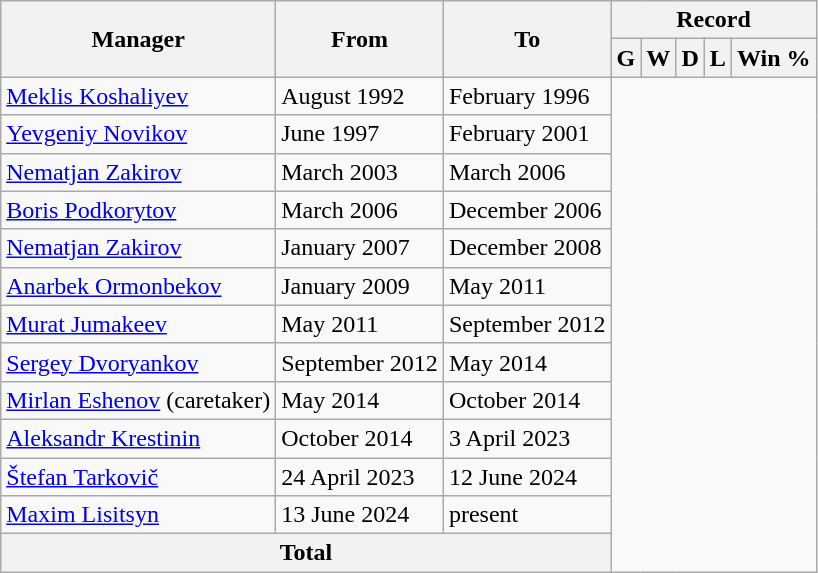<table class="wikitable" style="text-align: center">
<tr>
<th rowspan=2>Manager</th>
<th rowspan=2>From</th>
<th rowspan=2>To</th>
<th colspan=5>Record</th>
</tr>
<tr>
<th>G</th>
<th>W</th>
<th>D</th>
<th>L</th>
<th>Win %</th>
</tr>
<tr>
<td align=left> <a href='#'>Meklis Koshaliyev</a></td>
<td align=left>August 1992</td>
<td align=left>February 1996<br></td>
</tr>
<tr>
<td align=left> <a href='#'>Yevgeniy Novikov</a></td>
<td align=left>June 1997</td>
<td align=left>February 2001<br></td>
</tr>
<tr>
<td align=left> <a href='#'>Nematjan Zakirov</a></td>
<td align=left>March 2003</td>
<td align=left>March 2006<br></td>
</tr>
<tr>
<td align=left> <a href='#'>Boris Podkorytov</a></td>
<td align=left>March 2006</td>
<td align=left>December 2006<br></td>
</tr>
<tr>
<td align=left> <a href='#'>Nematjan Zakirov</a></td>
<td align=left>January 2007</td>
<td align=left>December 2008<br></td>
</tr>
<tr>
<td align=left> <a href='#'>Anarbek Ormonbekov</a></td>
<td align=left>January 2009</td>
<td align=left>May 2011<br></td>
</tr>
<tr>
<td align=left> <a href='#'>Murat Jumakeev</a></td>
<td align=left>May 2011</td>
<td align=left>September 2012<br></td>
</tr>
<tr>
<td align=left> <a href='#'>Sergey Dvoryankov</a></td>
<td align=left>September 2012</td>
<td align=left>May 2014<br></td>
</tr>
<tr>
<td align=left> <a href='#'>Mirlan Eshenov</a> (caretaker)</td>
<td align=left>May 2014</td>
<td align=left>October 2014<br></td>
</tr>
<tr>
<td align=left> <a href='#'>Aleksandr Krestinin</a></td>
<td align=left>October 2014</td>
<td align=left>3 April 2023<br></td>
</tr>
<tr>
<td align=left> <a href='#'>Štefan Tarkovič</a></td>
<td align=left>24 April 2023</td>
<td align=left>12 June 2024<br></td>
</tr>
<tr>
<td align=left> <a href='#'>Maxim Lisitsyn</a></td>
<td align=left>13 June 2024</td>
<td align=left>present<br></td>
</tr>
<tr>
<th colspan=3>Total<br></th>
</tr>
</table>
